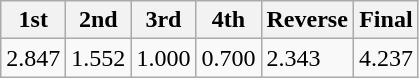<table class="wikitable">
<tr>
<th>1st</th>
<th>2nd</th>
<th>3rd</th>
<th>4th</th>
<th>Reverse</th>
<th>Final</th>
</tr>
<tr>
<td>2.847</td>
<td>1.552</td>
<td>1.000</td>
<td>0.700</td>
<td>2.343</td>
<td>4.237</td>
</tr>
</table>
